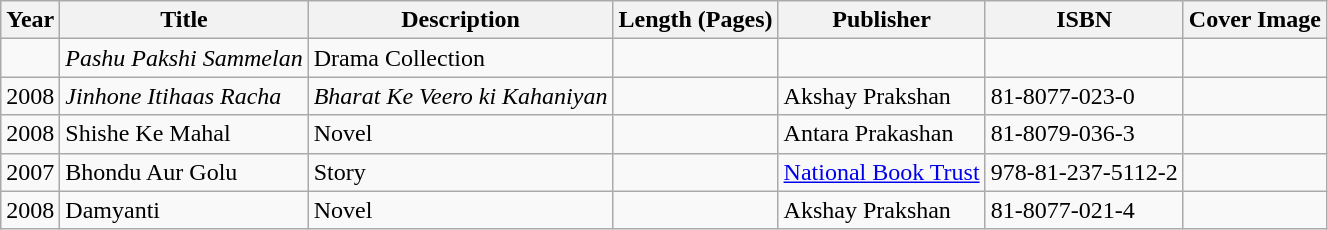<table class="wikitable">
<tr>
<th>Year</th>
<th>Title</th>
<th>Description</th>
<th>Length (Pages)</th>
<th>Publisher</th>
<th>ISBN</th>
<th>Cover Image</th>
</tr>
<tr>
<td></td>
<td><em>Pashu Pakshi Sammelan</em></td>
<td>Drama Collection</td>
<td></td>
<td></td>
<td></td>
<td></td>
</tr>
<tr>
<td>2008</td>
<td><em>Jinhone Itihaas Racha</em></td>
<td><em>Bharat Ke Veero ki Kahaniyan</em></td>
<td></td>
<td>Akshay Prakshan</td>
<td>81-8077-023-0</td>
<td></td>
</tr>
<tr>
<td>2008</td>
<td>Shishe Ke Mahal</td>
<td>Novel</td>
<td></td>
<td>Antara Prakashan</td>
<td>81-8079-036-3</td>
<td></td>
</tr>
<tr>
<td>2007</td>
<td>Bhondu Aur Golu</td>
<td>Story</td>
<td></td>
<td><a href='#'>National Book Trust</a></td>
<td>978-81-237-5112-2</td>
<td></td>
</tr>
<tr>
<td>2008</td>
<td>Damyanti</td>
<td>Novel</td>
<td></td>
<td>Akshay Prakshan</td>
<td>81-8077-021-4</td>
<td></td>
</tr>
</table>
